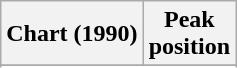<table class="wikitable sortable plainrowheaders" style="text-align:center">
<tr>
<th scope="col">Chart (1990)</th>
<th scope="col">Peak<br>position</th>
</tr>
<tr>
</tr>
<tr>
</tr>
</table>
